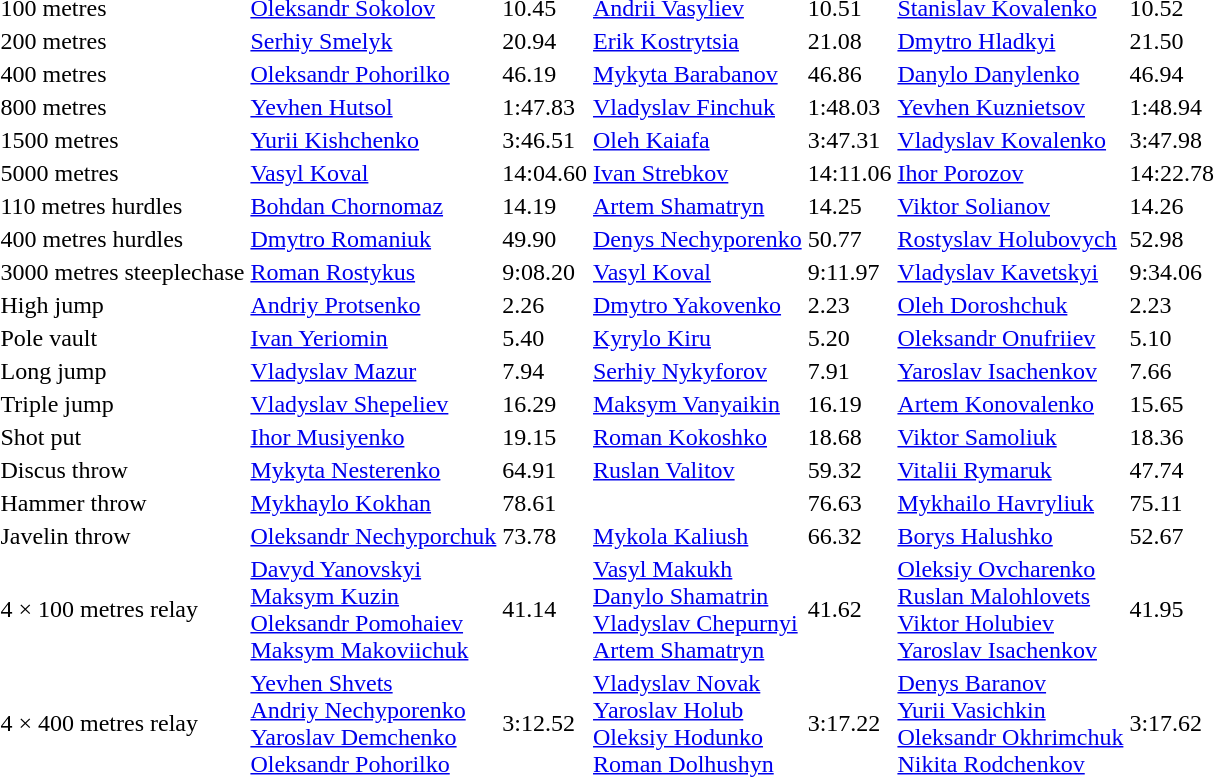<table>
<tr>
<td>100 metres</td>
<td><a href='#'>Oleksandr Sokolov</a></td>
<td>10.45</td>
<td><a href='#'>Andrii Vasyliev</a></td>
<td>10.51 </td>
<td><a href='#'>Stanislav Kovalenko</a></td>
<td>10.52</td>
</tr>
<tr>
<td>200 metres</td>
<td><a href='#'>Serhiy Smelyk</a></td>
<td>20.94</td>
<td><a href='#'>Erik Kostrytsia</a></td>
<td>21.08</td>
<td><a href='#'>Dmytro Hladkyi</a></td>
<td>21.50</td>
</tr>
<tr>
<td>400 metres</td>
<td><a href='#'>Oleksandr Pohorilko</a></td>
<td>46.19 </td>
<td><a href='#'>Mykyta Barabanov</a></td>
<td>46.86 </td>
<td><a href='#'>Danylo Danylenko</a></td>
<td>46.94</td>
</tr>
<tr>
<td>800 metres</td>
<td><a href='#'>Yevhen Hutsol</a></td>
<td>1:47.83</td>
<td><a href='#'>Vladyslav Finchuk</a></td>
<td>1:48.03</td>
<td><a href='#'>Yevhen Kuznietsov</a></td>
<td>1:48.94 </td>
</tr>
<tr>
<td>1500 metres</td>
<td><a href='#'>Yurii Kishchenko</a></td>
<td>3:46.51</td>
<td><a href='#'>Oleh Kaiafa</a></td>
<td>3:47.31</td>
<td><a href='#'>Vladyslav Kovalenko</a></td>
<td>3:47.98</td>
</tr>
<tr>
<td>5000 metres</td>
<td><a href='#'>Vasyl Koval</a></td>
<td>14:04.60</td>
<td><a href='#'>Ivan Strebkov</a></td>
<td>14:11.06</td>
<td><a href='#'>Ihor Porozov</a></td>
<td>14:22.78</td>
</tr>
<tr>
<td>110 metres hurdles</td>
<td><a href='#'>Bohdan Chornomaz</a></td>
<td>14.19</td>
<td><a href='#'>Artem Shamatryn</a></td>
<td>14.25</td>
<td><a href='#'>Viktor Solianov</a></td>
<td>14.26</td>
</tr>
<tr>
<td>400 metres hurdles</td>
<td><a href='#'>Dmytro Romaniuk</a></td>
<td>49.90 </td>
<td><a href='#'>Denys Nechyporenko</a></td>
<td>50.77</td>
<td><a href='#'>Rostyslav Holubovych</a></td>
<td>52.98 </td>
</tr>
<tr>
<td>3000 metres steeplechase</td>
<td><a href='#'>Roman Rostykus</a></td>
<td>9:08.20</td>
<td><a href='#'>Vasyl Koval</a></td>
<td>9:11.97</td>
<td><a href='#'>Vladyslav Kavetskyi</a></td>
<td>9:34.06</td>
</tr>
<tr>
<td>High jump</td>
<td><a href='#'>Andriy Protsenko</a></td>
<td>2.26</td>
<td><a href='#'>Dmytro Yakovenko</a></td>
<td>2.23</td>
<td><a href='#'>Oleh Doroshchuk</a></td>
<td>2.23</td>
</tr>
<tr>
<td>Pole vault</td>
<td><a href='#'>Ivan Yeriomin</a></td>
<td>5.40</td>
<td><a href='#'>Kyrylo Kiru</a></td>
<td>5.20</td>
<td><a href='#'>Oleksandr Onufriiev</a></td>
<td>5.10</td>
</tr>
<tr>
<td>Long jump</td>
<td><a href='#'>Vladyslav Mazur</a></td>
<td>7.94</td>
<td><a href='#'>Serhiy Nykyforov</a></td>
<td>7.91</td>
<td><a href='#'>Yaroslav Isachenkov</a></td>
<td>7.66</td>
</tr>
<tr>
<td>Triple jump</td>
<td><a href='#'>Vladyslav Shepeliev</a></td>
<td>16.29 </td>
<td><a href='#'>Maksym Vanyaikin</a></td>
<td>16.19</td>
<td><a href='#'>Artem Konovalenko</a></td>
<td>15.65</td>
</tr>
<tr>
<td>Shot put</td>
<td><a href='#'>Ihor Musiyenko</a></td>
<td>19.15</td>
<td><a href='#'>Roman Kokoshko</a></td>
<td>18.68</td>
<td><a href='#'>Viktor Samoliuk</a></td>
<td>18.36</td>
</tr>
<tr>
<td>Discus throw</td>
<td><a href='#'>Mykyta Nesterenko</a></td>
<td>64.91</td>
<td><a href='#'>Ruslan Valitov</a></td>
<td>59.32 </td>
<td><a href='#'>Vitalii Rymaruk</a></td>
<td>47.74</td>
</tr>
<tr>
<td>Hammer throw</td>
<td><a href='#'>Mykhaylo Kokhan</a></td>
<td>78.61 </td>
<td></td>
<td>76.63</td>
<td><a href='#'>Mykhailo Havryliuk</a></td>
<td>75.11</td>
</tr>
<tr>
<td>Javelin throw</td>
<td><a href='#'>Oleksandr Nechyporchuk</a></td>
<td>73.78</td>
<td><a href='#'>Mykola Kaliush</a></td>
<td>66.32</td>
<td><a href='#'>Borys Halushko</a></td>
<td>52.67 </td>
</tr>
<tr>
<td>4 × 100 metres relay</td>
<td><a href='#'>Davyd Yanovskyi</a><br><a href='#'>Maksym Kuzin</a><br><a href='#'>Oleksandr Pomohaiev</a><br><a href='#'>Maksym Makoviichuk</a></td>
<td>41.14</td>
<td><a href='#'>Vasyl Makukh</a><br><a href='#'>Danylo Shamatrin</a><br><a href='#'>Vladyslav Chepurnyi</a><br><a href='#'>Artem Shamatryn</a></td>
<td>41.62</td>
<td><a href='#'>Oleksiy Ovcharenko</a><br><a href='#'>Ruslan Malohlovets</a><br><a href='#'>Viktor Holubiev</a><br><a href='#'>Yaroslav Isachenkov</a></td>
<td>41.95</td>
</tr>
<tr>
<td>4 × 400 metres relay</td>
<td><a href='#'>Yevhen Shvets</a><br><a href='#'>Andriy Nechyporenko</a><br><a href='#'>Yaroslav Demchenko</a><br><a href='#'>Oleksandr Pohorilko</a></td>
<td>3:12.52</td>
<td><a href='#'>Vladyslav Novak</a><br><a href='#'>Yaroslav Holub</a><br><a href='#'>Oleksiy Hodunko</a><br><a href='#'>Roman Dolhushyn</a></td>
<td>3:17.22</td>
<td><a href='#'>Denys Baranov</a><br><a href='#'>Yurii Vasichkin</a><br><a href='#'>Oleksandr Okhrimchuk</a><br><a href='#'>Nikita Rodchenkov</a></td>
<td>3:17.62</td>
</tr>
</table>
